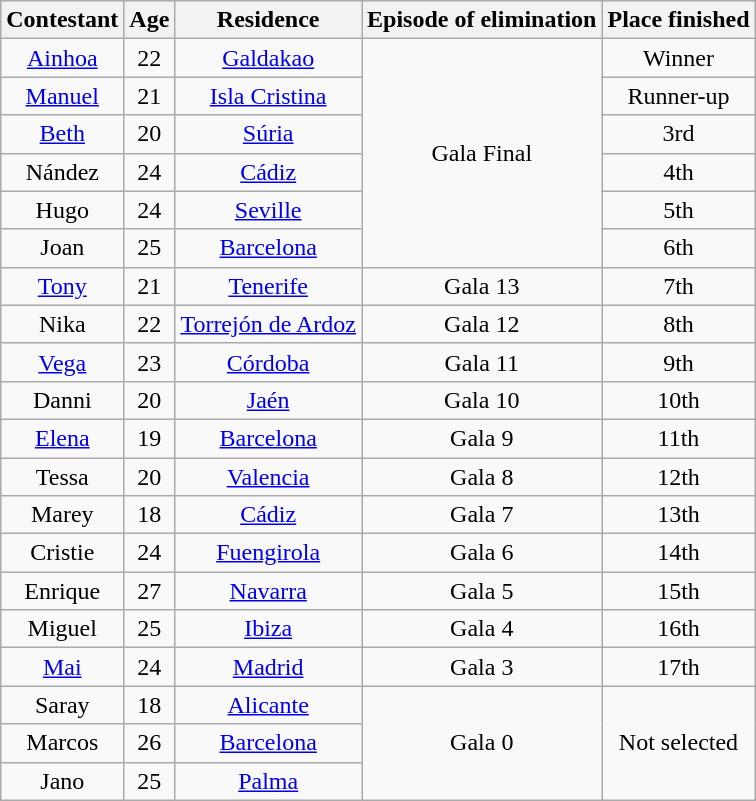<table class="wikitable" style="text-align:center">
<tr>
<th>Contestant</th>
<th>Age</th>
<th>Residence</th>
<th>Episode of elimination</th>
<th>Place finished</th>
</tr>
<tr>
<td><a href='#'>Ainhoa</a></td>
<td>22</td>
<td><a href='#'>Galdakao</a></td>
<td rowspan=6>Gala Final</td>
<td>Winner</td>
</tr>
<tr>
<td><a href='#'>Manuel</a></td>
<td>21</td>
<td><a href='#'>Isla Cristina</a></td>
<td>Runner-up</td>
</tr>
<tr>
<td><a href='#'>Beth</a></td>
<td>20</td>
<td><a href='#'>Súria</a></td>
<td>3rd</td>
</tr>
<tr>
<td>Nández</td>
<td>24</td>
<td><a href='#'>Cádiz</a></td>
<td>4th</td>
</tr>
<tr>
<td>Hugo</td>
<td>24</td>
<td><a href='#'>Seville</a></td>
<td>5th</td>
</tr>
<tr>
<td>Joan</td>
<td>25</td>
<td><a href='#'>Barcelona</a></td>
<td>6th</td>
</tr>
<tr>
<td><a href='#'>Tony</a></td>
<td>21</td>
<td><a href='#'>Tenerife</a></td>
<td>Gala 13</td>
<td>7th</td>
</tr>
<tr>
<td>Nika</td>
<td>22</td>
<td><a href='#'>Torrejón de Ardoz</a></td>
<td>Gala 12</td>
<td>8th</td>
</tr>
<tr>
<td><a href='#'>Vega</a></td>
<td>23</td>
<td><a href='#'>Córdoba</a></td>
<td>Gala 11</td>
<td>9th</td>
</tr>
<tr>
<td>Danni</td>
<td>20</td>
<td><a href='#'>Jaén</a></td>
<td>Gala 10</td>
<td>10th</td>
</tr>
<tr>
<td><a href='#'>Elena</a></td>
<td>19</td>
<td><a href='#'>Barcelona</a></td>
<td>Gala 9</td>
<td>11th</td>
</tr>
<tr>
<td>Tessa</td>
<td>20</td>
<td><a href='#'>Valencia</a></td>
<td>Gala 8</td>
<td>12th</td>
</tr>
<tr>
<td>Marey</td>
<td>18</td>
<td><a href='#'>Cádiz</a></td>
<td>Gala 7</td>
<td>13th</td>
</tr>
<tr>
<td>Cristie</td>
<td>24</td>
<td><a href='#'>Fuengirola</a></td>
<td>Gala 6</td>
<td>14th</td>
</tr>
<tr>
<td>Enrique</td>
<td>27</td>
<td><a href='#'>Navarra</a></td>
<td>Gala 5</td>
<td>15th</td>
</tr>
<tr>
<td>Miguel</td>
<td>25</td>
<td><a href='#'>Ibiza</a></td>
<td>Gala 4</td>
<td>16th</td>
</tr>
<tr>
<td><a href='#'>Mai</a></td>
<td>24</td>
<td><a href='#'>Madrid</a></td>
<td>Gala 3</td>
<td>17th</td>
</tr>
<tr>
<td>Saray</td>
<td>18</td>
<td><a href='#'>Alicante</a></td>
<td rowspan="3">Gala 0</td>
<td rowspan="3">Not selected</td>
</tr>
<tr>
<td>Marcos</td>
<td>26</td>
<td><a href='#'>Barcelona</a></td>
</tr>
<tr>
<td>Jano</td>
<td>25</td>
<td><a href='#'>Palma</a></td>
</tr>
</table>
